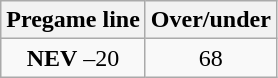<table class="wikitable">
<tr align="center">
<th style=>Pregame line</th>
<th style=>Over/under</th>
</tr>
<tr align="center">
<td><strong>NEV</strong> –20</td>
<td>68</td>
</tr>
</table>
